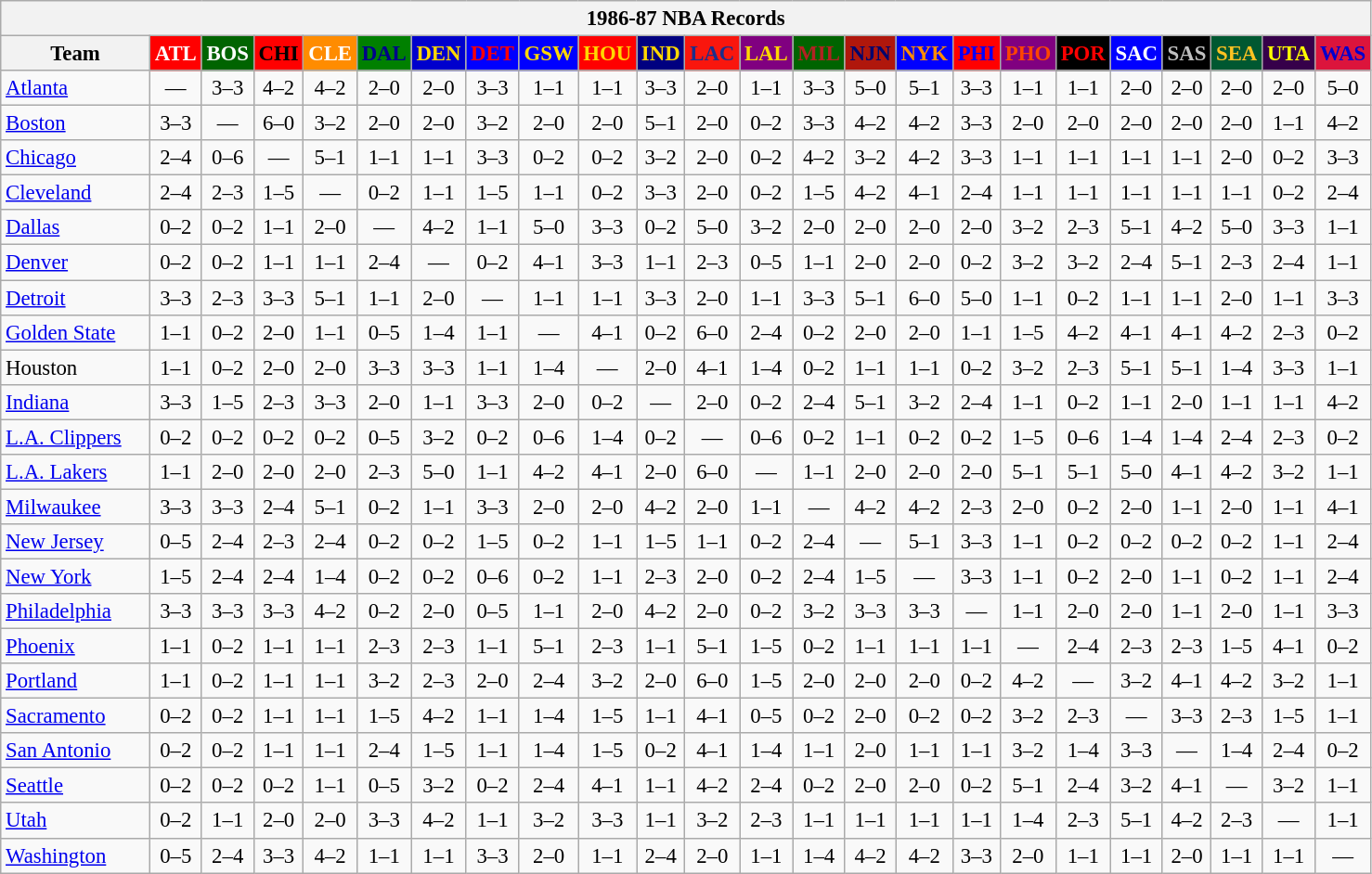<table class="wikitable" style="font-size:95%; text-align:center;">
<tr>
<th colspan=24>1986-87 NBA Records</th>
</tr>
<tr>
<th width=100>Team</th>
<th style="background:#FF0000;color:#FFFFFF;width=35">ATL</th>
<th style="background:#006400;color:#FFFFFF;width=35">BOS</th>
<th style="background:#FF0000;color:#000000;width=35">CHI</th>
<th style="background:#FF8C00;color:#FFFFFF;width=35">CLE</th>
<th style="background:#008000;color:#00008B;width=35">DAL</th>
<th style="background:#0000CD;color:#FFD700;width=35">DEN</th>
<th style="background:#0000FF;color:#FF0000;width=35">DET</th>
<th style="background:#0000FF;color:#FFD700;width=35">GSW</th>
<th style="background:#FF0000;color:#FFD700;width=35">HOU</th>
<th style="background:#000080;color:#FFD700;width=35">IND</th>
<th style="background:#F9160D;color:#1A2E8B;width=35">LAC</th>
<th style="background:#800080;color:#FFD700;width=35">LAL</th>
<th style="background:#006400;color:#B22222;width=35">MIL</th>
<th style="background:#B0170C;color:#00056D;width=35">NJN</th>
<th style="background:#0000FF;color:#FF8C00;width=35">NYK</th>
<th style="background:#FF0000;color:#0000FF;width=35">PHI</th>
<th style="background:#800080;color:#FF4500;width=35">PHO</th>
<th style="background:#000000;color:#FF0000;width=35">POR</th>
<th style="background:#0000FF;color:#FFFFFF;width=35">SAC</th>
<th style="background:#000000;color:#C0C0C0;width=35">SAS</th>
<th style="background:#005831;color:#FFC322;width=35">SEA</th>
<th style="background:#36004A;color:#FFFF00;width=35">UTA</th>
<th style="background:#DC143C;color:#0000CD;width=35">WAS</th>
</tr>
<tr>
<td style="text-align:left;"><a href='#'>Atlanta</a></td>
<td>—</td>
<td>3–3</td>
<td>4–2</td>
<td>4–2</td>
<td>2–0</td>
<td>2–0</td>
<td>3–3</td>
<td>1–1</td>
<td>1–1</td>
<td>3–3</td>
<td>2–0</td>
<td>1–1</td>
<td>3–3</td>
<td>5–0</td>
<td>5–1</td>
<td>3–3</td>
<td>1–1</td>
<td>1–1</td>
<td>2–0</td>
<td>2–0</td>
<td>2–0</td>
<td>2–0</td>
<td>5–0</td>
</tr>
<tr>
<td style="text-align:left;"><a href='#'>Boston</a></td>
<td>3–3</td>
<td>—</td>
<td>6–0</td>
<td>3–2</td>
<td>2–0</td>
<td>2–0</td>
<td>3–2</td>
<td>2–0</td>
<td>2–0</td>
<td>5–1</td>
<td>2–0</td>
<td>0–2</td>
<td>3–3</td>
<td>4–2</td>
<td>4–2</td>
<td>3–3</td>
<td>2–0</td>
<td>2–0</td>
<td>2–0</td>
<td>2–0</td>
<td>2–0</td>
<td>1–1</td>
<td>4–2</td>
</tr>
<tr>
<td style="text-align:left;"><a href='#'>Chicago</a></td>
<td>2–4</td>
<td>0–6</td>
<td>—</td>
<td>5–1</td>
<td>1–1</td>
<td>1–1</td>
<td>3–3</td>
<td>0–2</td>
<td>0–2</td>
<td>3–2</td>
<td>2–0</td>
<td>0–2</td>
<td>4–2</td>
<td>3–2</td>
<td>4–2</td>
<td>3–3</td>
<td>1–1</td>
<td>1–1</td>
<td>1–1</td>
<td>1–1</td>
<td>2–0</td>
<td>0–2</td>
<td>3–3</td>
</tr>
<tr>
<td style="text-align:left;"><a href='#'>Cleveland</a></td>
<td>2–4</td>
<td>2–3</td>
<td>1–5</td>
<td>—</td>
<td>0–2</td>
<td>1–1</td>
<td>1–5</td>
<td>1–1</td>
<td>0–2</td>
<td>3–3</td>
<td>2–0</td>
<td>0–2</td>
<td>1–5</td>
<td>4–2</td>
<td>4–1</td>
<td>2–4</td>
<td>1–1</td>
<td>1–1</td>
<td>1–1</td>
<td>1–1</td>
<td>1–1</td>
<td>0–2</td>
<td>2–4</td>
</tr>
<tr>
<td style="text-align:left;"><a href='#'>Dallas</a></td>
<td>0–2</td>
<td>0–2</td>
<td>1–1</td>
<td>2–0</td>
<td>—</td>
<td>4–2</td>
<td>1–1</td>
<td>5–0</td>
<td>3–3</td>
<td>0–2</td>
<td>5–0</td>
<td>3–2</td>
<td>2–0</td>
<td>2–0</td>
<td>2–0</td>
<td>2–0</td>
<td>3–2</td>
<td>2–3</td>
<td>5–1</td>
<td>4–2</td>
<td>5–0</td>
<td>3–3</td>
<td>1–1</td>
</tr>
<tr>
<td style="text-align:left;"><a href='#'>Denver</a></td>
<td>0–2</td>
<td>0–2</td>
<td>1–1</td>
<td>1–1</td>
<td>2–4</td>
<td>—</td>
<td>0–2</td>
<td>4–1</td>
<td>3–3</td>
<td>1–1</td>
<td>2–3</td>
<td>0–5</td>
<td>1–1</td>
<td>2–0</td>
<td>2–0</td>
<td>0–2</td>
<td>3–2</td>
<td>3–2</td>
<td>2–4</td>
<td>5–1</td>
<td>2–3</td>
<td>2–4</td>
<td>1–1</td>
</tr>
<tr>
<td style="text-align:left;"><a href='#'>Detroit</a></td>
<td>3–3</td>
<td>2–3</td>
<td>3–3</td>
<td>5–1</td>
<td>1–1</td>
<td>2–0</td>
<td>—</td>
<td>1–1</td>
<td>1–1</td>
<td>3–3</td>
<td>2–0</td>
<td>1–1</td>
<td>3–3</td>
<td>5–1</td>
<td>6–0</td>
<td>5–0</td>
<td>1–1</td>
<td>0–2</td>
<td>1–1</td>
<td>1–1</td>
<td>2–0</td>
<td>1–1</td>
<td>3–3</td>
</tr>
<tr>
<td style="text-align:left;"><a href='#'>Golden State</a></td>
<td>1–1</td>
<td>0–2</td>
<td>2–0</td>
<td>1–1</td>
<td>0–5</td>
<td>1–4</td>
<td>1–1</td>
<td>—</td>
<td>4–1</td>
<td>0–2</td>
<td>6–0</td>
<td>2–4</td>
<td>0–2</td>
<td>2–0</td>
<td>2–0</td>
<td>1–1</td>
<td>1–5</td>
<td>4–2</td>
<td>4–1</td>
<td>4–1</td>
<td>4–2</td>
<td>2–3</td>
<td>0–2</td>
</tr>
<tr>
<td style="text-align:left;">Houston</td>
<td>1–1</td>
<td>0–2</td>
<td>2–0</td>
<td>2–0</td>
<td>3–3</td>
<td>3–3</td>
<td>1–1</td>
<td>1–4</td>
<td>—</td>
<td>2–0</td>
<td>4–1</td>
<td>1–4</td>
<td>0–2</td>
<td>1–1</td>
<td>1–1</td>
<td>0–2</td>
<td>3–2</td>
<td>2–3</td>
<td>5–1</td>
<td>5–1</td>
<td>1–4</td>
<td>3–3</td>
<td>1–1</td>
</tr>
<tr>
<td style="text-align:left;"><a href='#'>Indiana</a></td>
<td>3–3</td>
<td>1–5</td>
<td>2–3</td>
<td>3–3</td>
<td>2–0</td>
<td>1–1</td>
<td>3–3</td>
<td>2–0</td>
<td>0–2</td>
<td>—</td>
<td>2–0</td>
<td>0–2</td>
<td>2–4</td>
<td>5–1</td>
<td>3–2</td>
<td>2–4</td>
<td>1–1</td>
<td>0–2</td>
<td>1–1</td>
<td>2–0</td>
<td>1–1</td>
<td>1–1</td>
<td>4–2</td>
</tr>
<tr>
<td style="text-align:left;"><a href='#'>L.A. Clippers</a></td>
<td>0–2</td>
<td>0–2</td>
<td>0–2</td>
<td>0–2</td>
<td>0–5</td>
<td>3–2</td>
<td>0–2</td>
<td>0–6</td>
<td>1–4</td>
<td>0–2</td>
<td>—</td>
<td>0–6</td>
<td>0–2</td>
<td>1–1</td>
<td>0–2</td>
<td>0–2</td>
<td>1–5</td>
<td>0–6</td>
<td>1–4</td>
<td>1–4</td>
<td>2–4</td>
<td>2–3</td>
<td>0–2</td>
</tr>
<tr>
<td style="text-align:left;"><a href='#'>L.A. Lakers</a></td>
<td>1–1</td>
<td>2–0</td>
<td>2–0</td>
<td>2–0</td>
<td>2–3</td>
<td>5–0</td>
<td>1–1</td>
<td>4–2</td>
<td>4–1</td>
<td>2–0</td>
<td>6–0</td>
<td>—</td>
<td>1–1</td>
<td>2–0</td>
<td>2–0</td>
<td>2–0</td>
<td>5–1</td>
<td>5–1</td>
<td>5–0</td>
<td>4–1</td>
<td>4–2</td>
<td>3–2</td>
<td>1–1</td>
</tr>
<tr>
<td style="text-align:left;"><a href='#'>Milwaukee</a></td>
<td>3–3</td>
<td>3–3</td>
<td>2–4</td>
<td>5–1</td>
<td>0–2</td>
<td>1–1</td>
<td>3–3</td>
<td>2–0</td>
<td>2–0</td>
<td>4–2</td>
<td>2–0</td>
<td>1–1</td>
<td>—</td>
<td>4–2</td>
<td>4–2</td>
<td>2–3</td>
<td>2–0</td>
<td>0–2</td>
<td>2–0</td>
<td>1–1</td>
<td>2–0</td>
<td>1–1</td>
<td>4–1</td>
</tr>
<tr>
<td style="text-align:left;"><a href='#'>New Jersey</a></td>
<td>0–5</td>
<td>2–4</td>
<td>2–3</td>
<td>2–4</td>
<td>0–2</td>
<td>0–2</td>
<td>1–5</td>
<td>0–2</td>
<td>1–1</td>
<td>1–5</td>
<td>1–1</td>
<td>0–2</td>
<td>2–4</td>
<td>—</td>
<td>5–1</td>
<td>3–3</td>
<td>1–1</td>
<td>0–2</td>
<td>0–2</td>
<td>0–2</td>
<td>0–2</td>
<td>1–1</td>
<td>2–4</td>
</tr>
<tr>
<td style="text-align:left;"><a href='#'>New York</a></td>
<td>1–5</td>
<td>2–4</td>
<td>2–4</td>
<td>1–4</td>
<td>0–2</td>
<td>0–2</td>
<td>0–6</td>
<td>0–2</td>
<td>1–1</td>
<td>2–3</td>
<td>2–0</td>
<td>0–2</td>
<td>2–4</td>
<td>1–5</td>
<td>—</td>
<td>3–3</td>
<td>1–1</td>
<td>0–2</td>
<td>2–0</td>
<td>1–1</td>
<td>0–2</td>
<td>1–1</td>
<td>2–4</td>
</tr>
<tr>
<td style="text-align:left;"><a href='#'>Philadelphia</a></td>
<td>3–3</td>
<td>3–3</td>
<td>3–3</td>
<td>4–2</td>
<td>0–2</td>
<td>2–0</td>
<td>0–5</td>
<td>1–1</td>
<td>2–0</td>
<td>4–2</td>
<td>2–0</td>
<td>0–2</td>
<td>3–2</td>
<td>3–3</td>
<td>3–3</td>
<td>—</td>
<td>1–1</td>
<td>2–0</td>
<td>2–0</td>
<td>1–1</td>
<td>2–0</td>
<td>1–1</td>
<td>3–3</td>
</tr>
<tr>
<td style="text-align:left;"><a href='#'>Phoenix</a></td>
<td>1–1</td>
<td>0–2</td>
<td>1–1</td>
<td>1–1</td>
<td>2–3</td>
<td>2–3</td>
<td>1–1</td>
<td>5–1</td>
<td>2–3</td>
<td>1–1</td>
<td>5–1</td>
<td>1–5</td>
<td>0–2</td>
<td>1–1</td>
<td>1–1</td>
<td>1–1</td>
<td>—</td>
<td>2–4</td>
<td>2–3</td>
<td>2–3</td>
<td>1–5</td>
<td>4–1</td>
<td>0–2</td>
</tr>
<tr>
<td style="text-align:left;"><a href='#'>Portland</a></td>
<td>1–1</td>
<td>0–2</td>
<td>1–1</td>
<td>1–1</td>
<td>3–2</td>
<td>2–3</td>
<td>2–0</td>
<td>2–4</td>
<td>3–2</td>
<td>2–0</td>
<td>6–0</td>
<td>1–5</td>
<td>2–0</td>
<td>2–0</td>
<td>2–0</td>
<td>0–2</td>
<td>4–2</td>
<td>—</td>
<td>3–2</td>
<td>4–1</td>
<td>4–2</td>
<td>3–2</td>
<td>1–1</td>
</tr>
<tr>
<td style="text-align:left;"><a href='#'>Sacramento</a></td>
<td>0–2</td>
<td>0–2</td>
<td>1–1</td>
<td>1–1</td>
<td>1–5</td>
<td>4–2</td>
<td>1–1</td>
<td>1–4</td>
<td>1–5</td>
<td>1–1</td>
<td>4–1</td>
<td>0–5</td>
<td>0–2</td>
<td>2–0</td>
<td>0–2</td>
<td>0–2</td>
<td>3–2</td>
<td>2–3</td>
<td>—</td>
<td>3–3</td>
<td>2–3</td>
<td>1–5</td>
<td>1–1</td>
</tr>
<tr>
<td style="text-align:left;"><a href='#'>San Antonio</a></td>
<td>0–2</td>
<td>0–2</td>
<td>1–1</td>
<td>1–1</td>
<td>2–4</td>
<td>1–5</td>
<td>1–1</td>
<td>1–4</td>
<td>1–5</td>
<td>0–2</td>
<td>4–1</td>
<td>1–4</td>
<td>1–1</td>
<td>2–0</td>
<td>1–1</td>
<td>1–1</td>
<td>3–2</td>
<td>1–4</td>
<td>3–3</td>
<td>—</td>
<td>1–4</td>
<td>2–4</td>
<td>0–2</td>
</tr>
<tr>
<td style="text-align:left;"><a href='#'>Seattle</a></td>
<td>0–2</td>
<td>0–2</td>
<td>0–2</td>
<td>1–1</td>
<td>0–5</td>
<td>3–2</td>
<td>0–2</td>
<td>2–4</td>
<td>4–1</td>
<td>1–1</td>
<td>4–2</td>
<td>2–4</td>
<td>0–2</td>
<td>2–0</td>
<td>2–0</td>
<td>0–2</td>
<td>5–1</td>
<td>2–4</td>
<td>3–2</td>
<td>4–1</td>
<td>—</td>
<td>3–2</td>
<td>1–1</td>
</tr>
<tr>
<td style="text-align:left;"><a href='#'>Utah</a></td>
<td>0–2</td>
<td>1–1</td>
<td>2–0</td>
<td>2–0</td>
<td>3–3</td>
<td>4–2</td>
<td>1–1</td>
<td>3–2</td>
<td>3–3</td>
<td>1–1</td>
<td>3–2</td>
<td>2–3</td>
<td>1–1</td>
<td>1–1</td>
<td>1–1</td>
<td>1–1</td>
<td>1–4</td>
<td>2–3</td>
<td>5–1</td>
<td>4–2</td>
<td>2–3</td>
<td>—</td>
<td>1–1</td>
</tr>
<tr>
<td style="text-align:left;"><a href='#'>Washington</a></td>
<td>0–5</td>
<td>2–4</td>
<td>3–3</td>
<td>4–2</td>
<td>1–1</td>
<td>1–1</td>
<td>3–3</td>
<td>2–0</td>
<td>1–1</td>
<td>2–4</td>
<td>2–0</td>
<td>1–1</td>
<td>1–4</td>
<td>4–2</td>
<td>4–2</td>
<td>3–3</td>
<td>2–0</td>
<td>1–1</td>
<td>1–1</td>
<td>2–0</td>
<td>1–1</td>
<td>1–1</td>
<td>—</td>
</tr>
</table>
